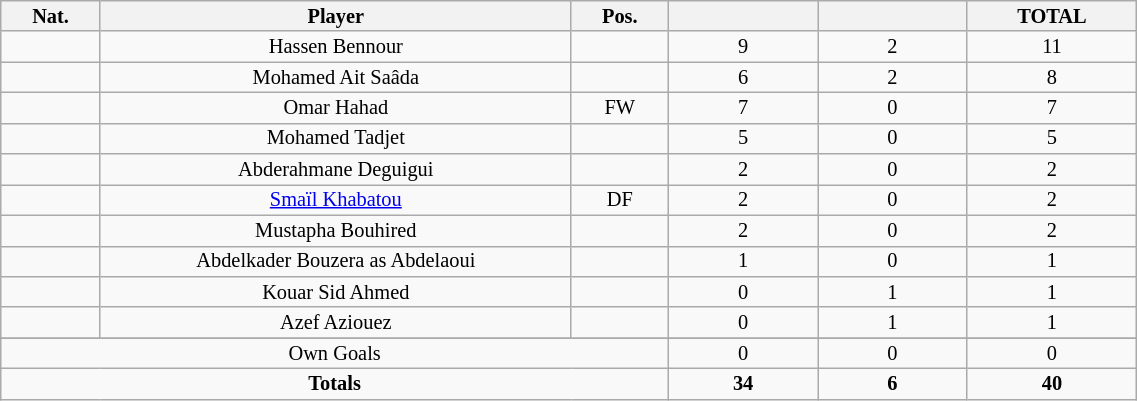<table class="wikitable sortable alternance"  style="font-size:85%; text-align:center; line-height:14px; width:60%;">
<tr>
<th width=10>Nat.</th>
<th width=140>Player</th>
<th width=10>Pos.</th>
<th width=40></th>
<th width=40></th>
<th width=40>TOTAL</th>
</tr>
<tr>
<td></td>
<td>Hassen Bennour</td>
<td></td>
<td>9</td>
<td>2</td>
<td>11</td>
</tr>
<tr>
<td></td>
<td>Mohamed Ait Saâda</td>
<td></td>
<td>6</td>
<td>2</td>
<td>8</td>
</tr>
<tr>
<td></td>
<td>Omar Hahad</td>
<td>FW</td>
<td>7</td>
<td>0</td>
<td>7</td>
</tr>
<tr>
<td></td>
<td>Mohamed Tadjet</td>
<td></td>
<td>5</td>
<td>0</td>
<td>5</td>
</tr>
<tr>
<td></td>
<td>Abderahmane Deguigui</td>
<td></td>
<td>2</td>
<td>0</td>
<td>2</td>
</tr>
<tr>
<td></td>
<td><a href='#'>Smaïl Khabatou</a></td>
<td>DF</td>
<td>2</td>
<td>0</td>
<td>2</td>
</tr>
<tr>
<td></td>
<td>Mustapha Bouhired</td>
<td></td>
<td>2</td>
<td>0</td>
<td>2</td>
</tr>
<tr>
<td></td>
<td>Abdelkader Bouzera as Abdelaoui</td>
<td></td>
<td>1</td>
<td>0</td>
<td>1</td>
</tr>
<tr>
<td></td>
<td>Kouar Sid Ahmed</td>
<td></td>
<td>0</td>
<td>1</td>
<td>1</td>
</tr>
<tr>
<td></td>
<td>Azef Aziouez</td>
<td></td>
<td>0</td>
<td>1</td>
<td>1</td>
</tr>
<tr>
</tr>
<tr class="sortbottom">
<td colspan="3">Own Goals</td>
<td>0</td>
<td>0</td>
<td>0</td>
</tr>
<tr class="sortbottom">
<td colspan="3"><strong>Totals</strong></td>
<td><strong>34</strong></td>
<td><strong>6</strong></td>
<td><strong>40</strong></td>
</tr>
</table>
